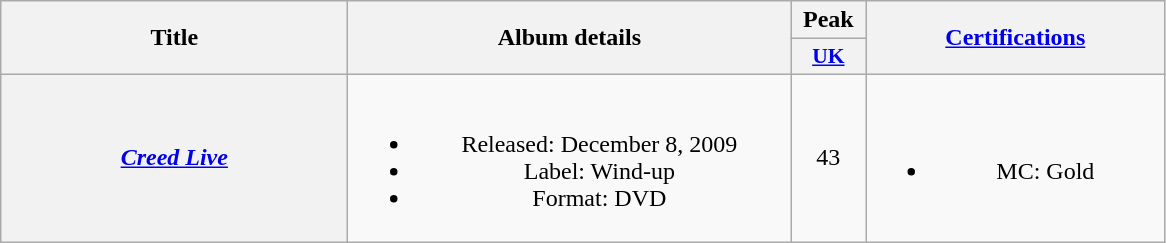<table class="wikitable plainrowheaders" style="text-align:center;">
<tr>
<th scope="col" rowspan="2" style="width:14em;">Title</th>
<th scope="col" rowspan="2" style="width:18em;">Album details</th>
<th scope="col" colspan="1">Peak</th>
<th scope="col" rowspan="2" style="width:12em;"><a href='#'>Certifications</a></th>
</tr>
<tr>
<th scope="col" style="width:3em;font-size:90%;"><a href='#'>UK</a><br></th>
</tr>
<tr>
<th scope="row"><em><a href='#'>Creed Live</a></em></th>
<td><br><ul><li>Released: December 8, 2009</li><li>Label: Wind-up</li><li>Format: DVD</li></ul></td>
<td>43</td>
<td><br><ul><li>MC: Gold</li></ul></td>
</tr>
</table>
